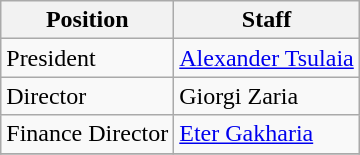<table class=wikitable>
<tr>
<th>Position</th>
<th>Staff</th>
</tr>
<tr>
<td>President</td>
<td><a href='#'>Alexander Tsulaia</a></td>
</tr>
<tr>
<td>Director</td>
<td>Giorgi Zaria</td>
</tr>
<tr>
<td>Finance Director</td>
<td><a href='#'>Eter Gakharia</a></td>
</tr>
<tr>
</tr>
</table>
